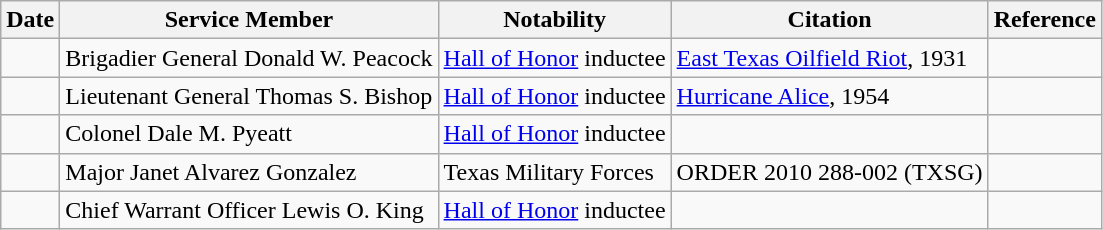<table class="wikitable">
<tr>
<th>Date</th>
<th>Service Member</th>
<th>Notability</th>
<th>Citation</th>
<th>Reference</th>
</tr>
<tr>
<td></td>
<td>Brigadier General Donald W. Peacock</td>
<td><a href='#'>Hall of Honor</a> inductee</td>
<td><a href='#'>East Texas Oilfield Riot</a>, 1931</td>
<td></td>
</tr>
<tr>
<td></td>
<td>Lieutenant General Thomas S. Bishop</td>
<td><a href='#'>Hall of Honor</a> inductee</td>
<td><a href='#'>Hurricane Alice</a>, 1954</td>
<td></td>
</tr>
<tr>
<td></td>
<td>Colonel Dale M. Pyeatt</td>
<td><a href='#'>Hall of Honor</a> inductee</td>
<td></td>
<td></td>
</tr>
<tr>
<td></td>
<td>Major Janet Alvarez Gonzalez</td>
<td>Texas Military Forces</td>
<td>ORDER 2010 288-002 (TXSG)</td>
<td></td>
</tr>
<tr>
<td></td>
<td>Chief Warrant Officer Lewis O. King</td>
<td><a href='#'>Hall of Honor</a> inductee</td>
<td></td>
<td></td>
</tr>
</table>
